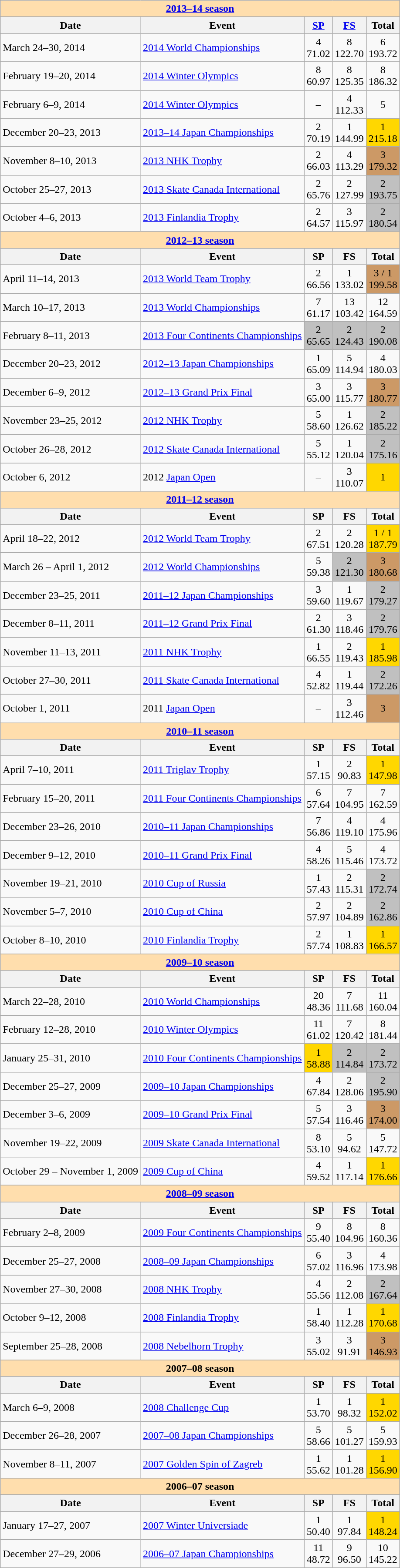<table class="wikitable">
<tr>
<th style="background-color: #ffdead;" colspan=5><a href='#'>2013–14 season</a></th>
</tr>
<tr>
<th>Date</th>
<th>Event</th>
<th><a href='#'>SP</a></th>
<th><a href='#'>FS</a></th>
<th>Total</th>
</tr>
<tr>
<td>March 24–30, 2014</td>
<td><a href='#'>2014 World Championships</a></td>
<td align=center>4<br>71.02</td>
<td align=center>8<br>122.70</td>
<td align=center>6<br>193.72</td>
</tr>
<tr>
<td>February 19–20, 2014</td>
<td><a href='#'>2014 Winter Olympics</a></td>
<td align=center>8<br>60.97</td>
<td align=center>8<br>125.35</td>
<td align=center>8<br>186.32</td>
</tr>
<tr>
<td>February 6–9, 2014</td>
<td><a href='#'>2014 Winter Olympics</a> </td>
<td align=center>–</td>
<td align=center>4<br>112.33</td>
<td align=center>5</td>
</tr>
<tr>
<td>December 20–23, 2013</td>
<td><a href='#'>2013–14 Japan Championships</a></td>
<td align=center>2<br>70.19</td>
<td align=center>1<br>144.99</td>
<td align=center bgcolor=gold>1<br>215.18</td>
</tr>
<tr>
<td>November 8–10, 2013</td>
<td><a href='#'>2013 NHK Trophy</a></td>
<td align=center>2<br>66.03</td>
<td align=center>4<br>113.29</td>
<td align=center bgcolor=cc9966>3<br>179.32</td>
</tr>
<tr>
<td>October 25–27, 2013</td>
<td><a href='#'>2013 Skate Canada International</a></td>
<td align=center>2<br>65.76</td>
<td align=center>2<br>127.99</td>
<td align=center bgcolor=silver>2<br>193.75</td>
</tr>
<tr>
<td>October 4–6, 2013</td>
<td><a href='#'>2013 Finlandia Trophy</a></td>
<td align=center>2<br>64.57</td>
<td align=center>3<br>115.97</td>
<td align=center bgcolor=silver>2<br>180.54</td>
</tr>
<tr>
<th style="background-color: #ffdead;" colspan=5><a href='#'>2012–13 season</a></th>
</tr>
<tr>
<th>Date</th>
<th>Event</th>
<th>SP</th>
<th>FS</th>
<th>Total</th>
</tr>
<tr>
<td>April 11–14, 2013</td>
<td><a href='#'>2013 World Team Trophy</a></td>
<td align=center>2<br>66.56</td>
<td align=center>1<br>133.02</td>
<td align=center bgcolor=cc9966>3 / 1<br>199.58</td>
</tr>
<tr>
<td>March 10–17, 2013</td>
<td><a href='#'>2013 World Championships</a></td>
<td align=center>7<br>61.17</td>
<td align=center>13<br>103.42</td>
<td align=center>12<br>164.59</td>
</tr>
<tr>
<td>February 8–11, 2013</td>
<td><a href='#'>2013 Four Continents Championships</a></td>
<td align=center bgcolor=silver>2<br>65.65</td>
<td align=center bgcolor=silver>2<br>124.43</td>
<td align=center bgcolor=silver>2<br>190.08</td>
</tr>
<tr>
<td>December 20–23, 2012</td>
<td><a href='#'>2012–13 Japan Championships</a></td>
<td align=center>1<br>65.09</td>
<td align=center>5<br>114.94</td>
<td align=center>4<br>180.03</td>
</tr>
<tr>
<td>December 6–9, 2012</td>
<td><a href='#'>2012–13 Grand Prix Final</a></td>
<td align=center>3<br>65.00</td>
<td align=center>3<br>115.77</td>
<td align=center bgcolor=cc9966>3<br>180.77</td>
</tr>
<tr>
<td>November 23–25, 2012</td>
<td><a href='#'>2012 NHK Trophy</a></td>
<td align=center>5<br>58.60</td>
<td align=center>1<br>126.62</td>
<td align=center bgcolor=silver>2<br>185.22</td>
</tr>
<tr>
<td>October 26–28, 2012</td>
<td><a href='#'>2012 Skate Canada International</a></td>
<td align=center>5<br>55.12</td>
<td align=center>1<br>120.04</td>
<td align=center bgcolor=silver>2<br>175.16</td>
</tr>
<tr>
<td>October 6, 2012</td>
<td>2012 <a href='#'>Japan Open</a></td>
<td align=center>–</td>
<td align=center>3<br>110.07</td>
<td align=center bgcolor=gold>1</td>
</tr>
<tr>
<th style="background-color: #ffdead;" colspan=5><a href='#'>2011–12 season</a></th>
</tr>
<tr>
<th>Date</th>
<th>Event</th>
<th>SP</th>
<th>FS</th>
<th>Total</th>
</tr>
<tr>
<td>April 18–22, 2012</td>
<td><a href='#'>2012 World Team Trophy</a></td>
<td align=center>2<br>67.51</td>
<td align=center>2<br>120.28</td>
<td align=center bgcolor=gold>1 / 1<br>187.79</td>
</tr>
<tr>
<td>March 26 – April 1, 2012</td>
<td><a href='#'>2012 World Championships</a></td>
<td align=center>5<br>59.38</td>
<td align=center bgcolor=silver>2<br>121.30</td>
<td align=center bgcolor=cc9966>3<br>180.68</td>
</tr>
<tr>
<td>December 23–25, 2011</td>
<td><a href='#'>2011–12 Japan Championships</a></td>
<td align=center>3<br>59.60</td>
<td align=center>1<br>119.67</td>
<td align=center bgcolor=silver>2<br>179.27</td>
</tr>
<tr>
<td>December 8–11, 2011</td>
<td><a href='#'>2011–12 Grand Prix Final</a></td>
<td align=center>2<br>61.30</td>
<td align=center>3<br>118.46</td>
<td align=center bgcolor=silver>2<br>179.76</td>
</tr>
<tr>
<td>November 11–13, 2011</td>
<td><a href='#'>2011 NHK Trophy</a></td>
<td align=center>1<br>66.55</td>
<td align=center>2<br>119.43</td>
<td align=center bgcolor=gold>1<br>185.98</td>
</tr>
<tr>
<td>October 27–30, 2011</td>
<td><a href='#'>2011 Skate Canada International</a></td>
<td align=center>4<br>52.82</td>
<td align=center>1<br>119.44</td>
<td align=center bgcolor=silver>2<br>172.26</td>
</tr>
<tr>
<td>October 1, 2011</td>
<td>2011 <a href='#'>Japan Open</a></td>
<td align=center>–</td>
<td align=center>3<br>112.46</td>
<td align=center bgcolor=cc9966>3</td>
</tr>
<tr>
<th style="background-color: #ffdead;" colspan=5><a href='#'>2010–11 season</a></th>
</tr>
<tr>
<th>Date</th>
<th>Event</th>
<th>SP</th>
<th>FS</th>
<th>Total</th>
</tr>
<tr>
<td>April 7–10, 2011</td>
<td><a href='#'>2011 Triglav Trophy</a></td>
<td align=center>1<br>57.15</td>
<td align=center>2<br>90.83</td>
<td align=center bgcolor=gold>1<br>147.98</td>
</tr>
<tr>
<td>February 15–20, 2011</td>
<td><a href='#'>2011 Four Continents Championships</a></td>
<td align=center>6<br>57.64</td>
<td align=center>7<br>104.95</td>
<td align=center>7<br>162.59</td>
</tr>
<tr>
<td>December 23–26, 2010</td>
<td><a href='#'>2010–11 Japan Championships</a></td>
<td align=center>7<br>56.86</td>
<td align=center>4<br>119.10</td>
<td align=center>4<br>175.96</td>
</tr>
<tr>
<td>December 9–12, 2010</td>
<td><a href='#'>2010–11 Grand Prix Final</a></td>
<td align=center>4<br>58.26</td>
<td align=center>5<br>115.46</td>
<td align=center>4<br>173.72</td>
</tr>
<tr>
<td>November 19–21, 2010</td>
<td><a href='#'>2010 Cup of Russia</a></td>
<td align=center>1<br>57.43</td>
<td align=center>2<br>115.31</td>
<td align=center bgcolor=silver>2<br>172.74</td>
</tr>
<tr>
<td>November 5–7, 2010</td>
<td><a href='#'>2010 Cup of China</a></td>
<td align=center>2<br>57.97</td>
<td align=center>2<br>104.89</td>
<td align=center bgcolor=silver>2<br>162.86</td>
</tr>
<tr>
<td>October 8–10, 2010</td>
<td><a href='#'>2010 Finlandia Trophy</a></td>
<td align=center>2<br>57.74</td>
<td align=center>1<br>108.83</td>
<td align=center bgcolor=gold>1<br>166.57</td>
</tr>
<tr>
<th style="background-color: #ffdead;" colspan=5><a href='#'>2009–10 season</a></th>
</tr>
<tr>
<th>Date</th>
<th>Event</th>
<th>SP</th>
<th>FS</th>
<th>Total</th>
</tr>
<tr>
<td>March 22–28, 2010</td>
<td><a href='#'>2010 World Championships</a></td>
<td align=center>20<br>48.36</td>
<td align=center>7<br>111.68</td>
<td align=center>11<br>160.04</td>
</tr>
<tr>
<td>February 12–28, 2010</td>
<td><a href='#'>2010 Winter Olympics</a></td>
<td align=center>11<br>61.02</td>
<td align=center>7<br>120.42</td>
<td align=center>8<br>181.44</td>
</tr>
<tr>
<td>January 25–31, 2010</td>
<td><a href='#'>2010 Four Continents Championships</a></td>
<td align=center bgcolor=gold>1<br>58.88</td>
<td align=center bgcolor=silver>2<br>114.84</td>
<td align=center bgcolor=silver>2<br>173.72</td>
</tr>
<tr>
<td>December 25–27, 2009</td>
<td><a href='#'>2009–10 Japan Championships</a></td>
<td align=center>4<br>67.84</td>
<td align=center>2<br>128.06</td>
<td align=center bgcolor=silver>2<br>195.90</td>
</tr>
<tr>
<td>December 3–6, 2009</td>
<td><a href='#'>2009–10 Grand Prix Final</a></td>
<td align=center>5<br>57.54</td>
<td align=center>3<br>116.46</td>
<td align=center bgcolor=cc9966>3<br>174.00</td>
</tr>
<tr>
<td>November 19–22, 2009</td>
<td><a href='#'>2009 Skate Canada International</a></td>
<td align=center>8<br>53.10</td>
<td align=center>5<br>94.62</td>
<td align=center>5<br>147.72</td>
</tr>
<tr>
<td>October 29 – November 1, 2009</td>
<td><a href='#'>2009 Cup of China</a></td>
<td align=center>4<br>59.52</td>
<td align=center>1<br>117.14</td>
<td align=center bgcolor=gold>1<br>176.66</td>
</tr>
<tr>
<th style="background-color: #ffdead;" colspan=5><a href='#'>2008–09 season</a></th>
</tr>
<tr>
<th>Date</th>
<th>Event</th>
<th>SP</th>
<th>FS</th>
<th>Total</th>
</tr>
<tr>
<td>February 2–8, 2009</td>
<td><a href='#'>2009 Four Continents Championships</a></td>
<td align=center>9<br>55.40</td>
<td align=center>8<br>104.96</td>
<td align=center>8<br>160.36</td>
</tr>
<tr>
<td>December 25–27, 2008</td>
<td><a href='#'>2008–09 Japan Championships</a></td>
<td align=center>6<br>57.02</td>
<td align=center>3<br>116.96</td>
<td align=center>4<br>173.98</td>
</tr>
<tr>
<td>November 27–30, 2008</td>
<td><a href='#'>2008 NHK Trophy</a></td>
<td align=center>4<br>55.56</td>
<td align=center>2<br>112.08</td>
<td align=center bgcolor=silver>2<br>167.64</td>
</tr>
<tr>
<td>October 9–12, 2008</td>
<td><a href='#'>2008 Finlandia Trophy</a></td>
<td align=center>1<br>58.40</td>
<td align=center>1<br>112.28</td>
<td align=center bgcolor=gold>1<br>170.68</td>
</tr>
<tr>
<td>September 25–28, 2008</td>
<td><a href='#'>2008 Nebelhorn Trophy</a></td>
<td align=center>3<br>55.02</td>
<td align=center>3<br>91.91</td>
<td align=center bgcolor=cc9966>3<br>146.93</td>
</tr>
<tr>
<th style="background-color: #ffdead;" colspan=5>2007–08 season</th>
</tr>
<tr>
<th>Date</th>
<th>Event</th>
<th>SP</th>
<th>FS</th>
<th>Total</th>
</tr>
<tr>
<td>March 6–9, 2008</td>
<td><a href='#'>2008 Challenge Cup</a></td>
<td align=center>1<br>53.70</td>
<td align=center>1<br>98.32</td>
<td align=center bgcolor=gold>1<br>152.02</td>
</tr>
<tr>
<td>December 26–28, 2007</td>
<td><a href='#'>2007–08 Japan Championships</a></td>
<td align=center>5<br>58.66</td>
<td align=center>5<br>101.27</td>
<td align=center>5<br>159.93</td>
</tr>
<tr>
<td>November 8–11, 2007</td>
<td><a href='#'>2007 Golden Spin of Zagreb</a></td>
<td align=center>1<br>55.62</td>
<td align=center>1<br>101.28</td>
<td align=center bgcolor=gold>1<br>156.90</td>
</tr>
<tr>
<th style="background-color: #ffdead;" colspan=5>2006–07 season</th>
</tr>
<tr>
<th>Date</th>
<th>Event</th>
<th>SP</th>
<th>FS</th>
<th>Total</th>
</tr>
<tr>
<td>January 17–27, 2007</td>
<td><a href='#'>2007 Winter Universiade</a></td>
<td align=center>1<br>50.40</td>
<td align=center>1<br>97.84</td>
<td align=center bgcolor=gold>1<br>148.24</td>
</tr>
<tr>
<td>December 27–29, 2006</td>
<td><a href='#'>2006–07 Japan Championships</a></td>
<td align=center>11<br>48.72</td>
<td align=center>9<br>96.50</td>
<td align=center>10<br>145.22</td>
</tr>
</table>
